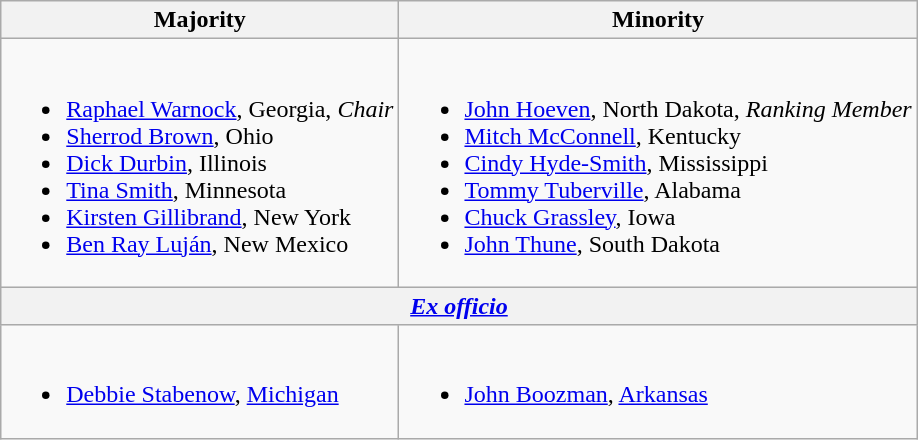<table class=wikitable>
<tr>
<th>Majority</th>
<th>Minority</th>
</tr>
<tr>
<td><br><ul><li><a href='#'>Raphael Warnock</a>, Georgia, <em>Chair</em></li><li><a href='#'>Sherrod Brown</a>, Ohio</li><li><a href='#'>Dick Durbin</a>, Illinois</li><li><a href='#'>Tina Smith</a>, Minnesota</li><li><a href='#'>Kirsten Gillibrand</a>, New York</li><li><a href='#'>Ben Ray Luján</a>, New Mexico</li></ul></td>
<td><br><ul><li><a href='#'>John Hoeven</a>, North Dakota, <em>Ranking Member</em></li><li><a href='#'>Mitch McConnell</a>, Kentucky</li><li><a href='#'>Cindy Hyde-Smith</a>, Mississippi</li><li><a href='#'>Tommy Tuberville</a>, Alabama</li><li><a href='#'>Chuck Grassley</a>, Iowa</li><li><a href='#'>John Thune</a>, South Dakota</li></ul></td>
</tr>
<tr>
<th colspan=2><em><a href='#'>Ex officio</a></em></th>
</tr>
<tr>
<td><br><ul><li><a href='#'>Debbie Stabenow</a>, <a href='#'>Michigan</a></li></ul></td>
<td><br><ul><li><a href='#'>John Boozman</a>, <a href='#'>Arkansas</a></li></ul></td>
</tr>
</table>
